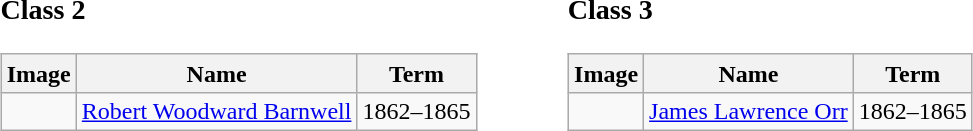<table width=60% |>
<tr>
<td width=30% valign=top><br><h3>Class 2</h3><table class="wikitable sortable">
<tr>
<th>Image</th>
<th>Name</th>
<th>Term</th>
</tr>
<tr>
<td></td>
<td><a href='#'>Robert Woodward Barnwell</a></td>
<td>1862–1865</td>
</tr>
</table>
</td>
<td width=30% valign=top><br><h3>Class 3</h3><table class="wikitable sortable">
<tr>
<th>Image</th>
<th>Name</th>
<th>Term</th>
</tr>
<tr>
<td></td>
<td><a href='#'>James Lawrence Orr</a></td>
<td>1862–1865</td>
</tr>
</table>
</td>
</tr>
</table>
